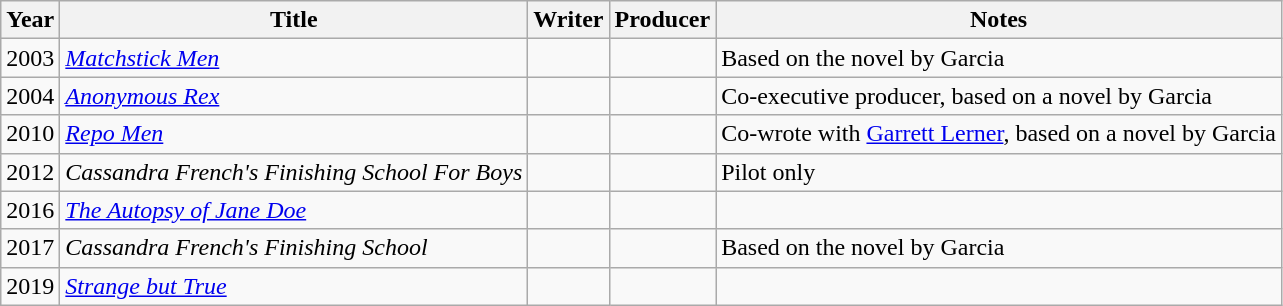<table class="wikitable">
<tr>
<th>Year</th>
<th>Title</th>
<th>Writer</th>
<th>Producer</th>
<th>Notes</th>
</tr>
<tr>
<td>2003</td>
<td><em><a href='#'>Matchstick Men</a></em></td>
<td></td>
<td></td>
<td>Based on the novel by Garcia</td>
</tr>
<tr>
<td>2004</td>
<td><em><a href='#'>Anonymous Rex</a></em></td>
<td></td>
<td></td>
<td>Co-executive producer, based on a novel by Garcia</td>
</tr>
<tr>
<td>2010</td>
<td><em><a href='#'>Repo Men</a></em></td>
<td></td>
<td></td>
<td>Co-wrote with <a href='#'>Garrett Lerner</a>, based on a novel by Garcia</td>
</tr>
<tr>
<td>2012</td>
<td><em>Cassandra French's Finishing School For Boys</em></td>
<td></td>
<td></td>
<td>Pilot only</td>
</tr>
<tr>
<td>2016</td>
<td><em><a href='#'>The Autopsy of Jane Doe</a></em></td>
<td></td>
<td></td>
<td></td>
</tr>
<tr>
<td>2017</td>
<td><em>Cassandra French's Finishing School</em></td>
<td></td>
<td></td>
<td>Based on the novel by Garcia</td>
</tr>
<tr>
<td>2019</td>
<td><em><a href='#'>Strange but True</a></em></td>
<td></td>
<td></td>
<td></td>
</tr>
</table>
